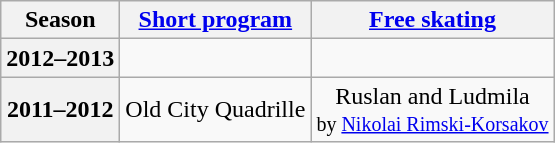<table class="wikitable" style="text-align:center">
<tr>
<th>Season</th>
<th><a href='#'>Short program</a></th>
<th><a href='#'>Free skating</a></th>
</tr>
<tr>
<th>2012–2013</th>
<td></td>
<td></td>
</tr>
<tr>
<th>2011–2012 <br> </th>
<td>Old City Quadrille</td>
<td>Ruslan and Ludmila <br><small> by <a href='#'>Nikolai Rimski-Korsakov</a> </small></td>
</tr>
</table>
